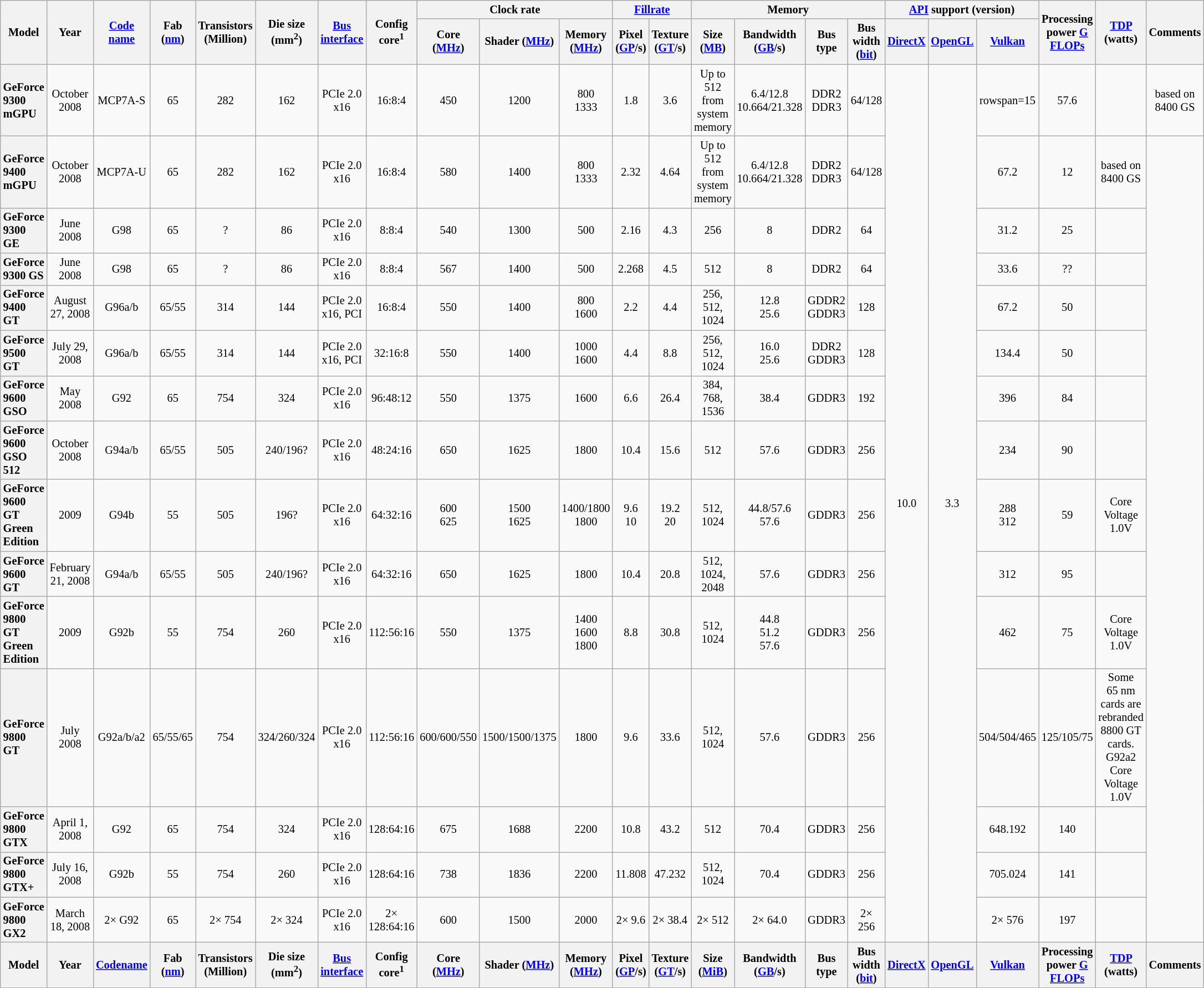<table class="wikitable" style="font-size: 85%; text-align: center;">
<tr>
<th rowspan=2>Model</th>
<th rowspan=2>Year</th>
<th rowspan=2><a href='#'>Code name</a></th>
<th rowspan=2>Fab (<a href='#'>nm</a>)</th>
<th rowspan=2>Transistors (Million)</th>
<th rowspan=2>Die size (mm<sup>2</sup>)</th>
<th rowspan=2><a href='#'>Bus</a> <a href='#'>interface</a></th>
<th rowspan=2>Config core<sup>1</sup></th>
<th colspan=3>Clock rate</th>
<th colspan=2><a href='#'>Fillrate</a></th>
<th colspan=4>Memory</th>
<th colspan=3><a href='#'>API</a> support (version)</th>
<th rowspan=2>Processing power <a href='#'>G</a> <a href='#'>FLOPs</a></th>
<th rowspan=2><a href='#'>TDP</a> (watts)</th>
<th rowspan=2>Comments</th>
</tr>
<tr>
<th>Core (<a href='#'>MHz</a>)</th>
<th>Shader (<a href='#'>MHz</a>)</th>
<th>Memory (<a href='#'>MHz</a>)</th>
<th>Pixel (<a href='#'>GP</a>/s)</th>
<th>Texture (<a href='#'>GT</a>/s)</th>
<th>Size (<a href='#'>MB</a>)</th>
<th>Bandwidth (<a href='#'>GB</a>/s)</th>
<th>Bus type</th>
<th>Bus width (<a href='#'>bit</a>)</th>
<th><a href='#'>DirectX</a></th>
<th><a href='#'>OpenGL</a></th>
<th><a href='#'>Vulkan</a></th>
</tr>
<tr>
<th style="text-align:left;">GeForce 9300 mGPU</th>
<td>October 2008</td>
<td>MCP7A-S</td>
<td>65</td>
<td>282</td>
<td>162</td>
<td>PCIe 2.0 x16</td>
<td>16:8:4</td>
<td>450</td>
<td>1200</td>
<td>800<br>1333</td>
<td>1.8</td>
<td>3.6</td>
<td>Up to 512 from system memory</td>
<td>6.4/12.8<br>10.664/21.328</td>
<td>DDR2<br>DDR3</td>
<td>64/128</td>
<td rowspan="15">10.0</td>
<td rowspan="15">3.3</td>
<td>rowspan=15 </td>
<td>57.6</td>
<td></td>
<td>based on 8400 GS</td>
</tr>
<tr>
<th style="text-align:left;">GeForce 9400 mGPU</th>
<td>October 2008</td>
<td>MCP7A-U</td>
<td>65</td>
<td>282</td>
<td>162</td>
<td>PCIe 2.0 x16</td>
<td>16:8:4</td>
<td>580</td>
<td>1400</td>
<td>800<br>1333</td>
<td>2.32</td>
<td>4.64</td>
<td>Up to 512 from system memory</td>
<td>6.4/12.8<br>10.664/21.328</td>
<td>DDR2<br>DDR3</td>
<td>64/128</td>
<td>67.2</td>
<td>12</td>
<td>based on 8400 GS</td>
</tr>
<tr>
<th style="text-align:left;">GeForce 9300 GE</th>
<td>June 2008</td>
<td>G98</td>
<td>65</td>
<td>?</td>
<td>86</td>
<td>PCIe 2.0 x16</td>
<td>8:8:4</td>
<td>540</td>
<td>1300</td>
<td>500</td>
<td>2.16</td>
<td>4.3</td>
<td>256</td>
<td>8</td>
<td>DDR2</td>
<td>64</td>
<td>31.2</td>
<td>25</td>
<td></td>
</tr>
<tr>
<th style="text-align:left;">GeForce 9300 GS</th>
<td>June 2008</td>
<td>G98</td>
<td>65</td>
<td>?</td>
<td>86</td>
<td>PCIe 2.0 x16</td>
<td>8:8:4</td>
<td>567</td>
<td>1400</td>
<td>500</td>
<td>2.268</td>
<td>4.5</td>
<td>512</td>
<td>8</td>
<td>DDR2</td>
<td>64</td>
<td>33.6</td>
<td>??</td>
<td></td>
</tr>
<tr>
<th style="text-align:left;">GeForce 9400 GT</th>
<td>August 27, 2008</td>
<td>G96a/b</td>
<td>65/55</td>
<td>314</td>
<td>144</td>
<td>PCIe 2.0 x16, PCI</td>
<td>16:8:4</td>
<td>550</td>
<td>1400</td>
<td>800<br>1600</td>
<td>2.2</td>
<td>4.4</td>
<td>256, 512, 1024</td>
<td>12.8<br>25.6</td>
<td>GDDR2<br>GDDR3</td>
<td>128</td>
<td>67.2</td>
<td>50</td>
<td></td>
</tr>
<tr>
<th style="text-align:left;">GeForce 9500 GT</th>
<td>July 29, 2008</td>
<td>G96a/b</td>
<td>65/55</td>
<td>314</td>
<td>144</td>
<td>PCIe 2.0 x16, PCI</td>
<td>32:16:8</td>
<td>550</td>
<td>1400</td>
<td>1000<br>1600</td>
<td>4.4</td>
<td>8.8</td>
<td>256, 512, 1024</td>
<td>16.0<br>25.6</td>
<td>DDR2<br>GDDR3</td>
<td>128</td>
<td>134.4</td>
<td>50</td>
<td></td>
</tr>
<tr>
<th style="text-align:left;">GeForce 9600 GSO</th>
<td>May 2008</td>
<td>G92</td>
<td>65</td>
<td>754</td>
<td>324</td>
<td>PCIe 2.0 x16</td>
<td>96:48:12</td>
<td>550</td>
<td>1375</td>
<td>1600</td>
<td>6.6</td>
<td>26.4</td>
<td>384, 768, 1536</td>
<td>38.4</td>
<td>GDDR3</td>
<td>192</td>
<td>396</td>
<td>84</td>
<td></td>
</tr>
<tr>
<th style="text-align:left;">GeForce 9600 GSO 512</th>
<td>October 2008</td>
<td>G94a/b</td>
<td>65/55</td>
<td>505</td>
<td>240/196?</td>
<td>PCIe 2.0 x16</td>
<td>48:24:16</td>
<td>650</td>
<td>1625</td>
<td>1800</td>
<td>10.4</td>
<td>15.6</td>
<td>512</td>
<td>57.6</td>
<td>GDDR3</td>
<td>256</td>
<td>234</td>
<td>90</td>
<td></td>
</tr>
<tr>
<th style="text-align:left;">GeForce 9600 GT Green Edition</th>
<td>2009</td>
<td>G94b</td>
<td>55</td>
<td>505</td>
<td>196?</td>
<td>PCIe 2.0 x16</td>
<td>64:32:16</td>
<td>600<br>625</td>
<td>1500<br>1625</td>
<td>1400/1800<br>1800</td>
<td>9.6<br>10</td>
<td>19.2<br>20</td>
<td>512, 1024</td>
<td>44.8/57.6<br>57.6</td>
<td>GDDR3</td>
<td>256</td>
<td>288<br>312</td>
<td>59</td>
<td>Core Voltage 1.0V</td>
</tr>
<tr>
<th style="text-align:left;">GeForce 9600 GT</th>
<td>February 21, 2008</td>
<td>G94a/b</td>
<td>65/55</td>
<td>505</td>
<td>240/196?</td>
<td>PCIe 2.0 x16</td>
<td>64:32:16</td>
<td>650</td>
<td>1625</td>
<td>1800</td>
<td>10.4</td>
<td>20.8</td>
<td>512, 1024, 2048</td>
<td>57.6</td>
<td>GDDR3</td>
<td>256</td>
<td>312</td>
<td>95</td>
<td></td>
</tr>
<tr>
<th style="text-align:left;">GeForce 9800 GT Green Edition</th>
<td>2009</td>
<td>G92b</td>
<td>55</td>
<td>754</td>
<td>260</td>
<td>PCIe 2.0 x16</td>
<td>112:56:16</td>
<td>550</td>
<td>1375</td>
<td>1400<br>1600<br>1800</td>
<td>8.8</td>
<td>30.8</td>
<td>512, 1024</td>
<td>44.8<br>51.2<br>57.6</td>
<td>GDDR3</td>
<td>256</td>
<td>462</td>
<td>75</td>
<td>Core Voltage 1.0V</td>
</tr>
<tr>
<th style="text-align:left;">GeForce 9800 GT</th>
<td>July 2008</td>
<td>G92a/b/a2</td>
<td>65/55/65</td>
<td>754</td>
<td>324/260/324</td>
<td>PCIe 2.0 x16</td>
<td>112:56:16</td>
<td>600/600/550</td>
<td>1500/1500/1375</td>
<td>1800</td>
<td>9.6</td>
<td>33.6</td>
<td>512, 1024</td>
<td>57.6</td>
<td>GDDR3</td>
<td>256</td>
<td>504/504/465</td>
<td>125/105/75</td>
<td>Some 65 nm cards are rebranded 8800 GT cards.<br>G92a2 Core Voltage 1.0V</td>
</tr>
<tr>
<th style="text-align:left;">GeForce 9800 GTX</th>
<td>April 1, 2008</td>
<td>G92</td>
<td>65</td>
<td>754</td>
<td>324</td>
<td>PCIe 2.0 x16</td>
<td>128:64:16</td>
<td>675</td>
<td>1688</td>
<td>2200</td>
<td>10.8</td>
<td>43.2</td>
<td>512</td>
<td>70.4</td>
<td>GDDR3</td>
<td>256</td>
<td>648.192</td>
<td>140</td>
<td></td>
</tr>
<tr>
<th style="text-align:left;">GeForce 9800 GTX+</th>
<td>July 16, 2008</td>
<td>G92b</td>
<td>55</td>
<td>754</td>
<td>260</td>
<td>PCIe 2.0 x16</td>
<td>128:64:16</td>
<td>738</td>
<td>1836</td>
<td>2200</td>
<td>11.808</td>
<td>47.232</td>
<td>512, 1024</td>
<td>70.4</td>
<td>GDDR3</td>
<td>256</td>
<td>705.024</td>
<td>141</td>
<td></td>
</tr>
<tr>
<th style="text-align:left;">GeForce 9800 GX2</th>
<td>March 18, 2008</td>
<td>2× G92</td>
<td>65</td>
<td>2× 754</td>
<td>2× 324</td>
<td>PCIe 2.0 x16</td>
<td>2× 128:64:16</td>
<td>600</td>
<td>1500</td>
<td>2000</td>
<td>2× 9.6</td>
<td>2× 38.4</td>
<td>2× 512</td>
<td>2× 64.0</td>
<td>GDDR3</td>
<td>2× 256</td>
<td>2× 576</td>
<td>197</td>
<td></td>
</tr>
<tr>
<th>Model</th>
<th>Year</th>
<th><a href='#'>Codename</a></th>
<th>Fab (<a href='#'>nm</a>)</th>
<th>Transistors (Million)</th>
<th>Die size (mm<sup>2</sup>)</th>
<th><a href='#'>Bus</a> <a href='#'>interface</a></th>
<th>Config core<sup>1</sup></th>
<th>Core (<a href='#'>MHz</a>)</th>
<th>Shader (<a href='#'>MHz</a>)</th>
<th>Memory (<a href='#'>MHz</a>)</th>
<th>Pixel (<a href='#'>GP</a>/s)</th>
<th>Texture (<a href='#'>GT</a>/s)</th>
<th>Size (<a href='#'>MiB</a>)</th>
<th>Bandwidth (<a href='#'>GB</a>/s)</th>
<th>Bus type</th>
<th>Bus width (<a href='#'>bit</a>)</th>
<th><a href='#'>DirectX</a></th>
<th><a href='#'>OpenGL</a></th>
<th><a href='#'>Vulkan</a></th>
<th>Processing power <a href='#'>G</a> <a href='#'>FLOPs</a></th>
<th><a href='#'>TDP</a> (watts)</th>
<th>Comments</th>
</tr>
</table>
